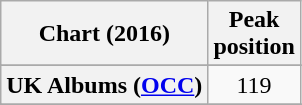<table class="wikitable sortable plainrowheaders" style="text-align:center">
<tr>
<th scope="col">Chart (2016)</th>
<th scope="col">Peak<br> position</th>
</tr>
<tr>
</tr>
<tr>
</tr>
<tr>
<th scope="row">UK Albums (<a href='#'>OCC</a>)</th>
<td>119</td>
</tr>
<tr>
</tr>
<tr>
</tr>
<tr>
</tr>
<tr>
</tr>
<tr>
</tr>
</table>
